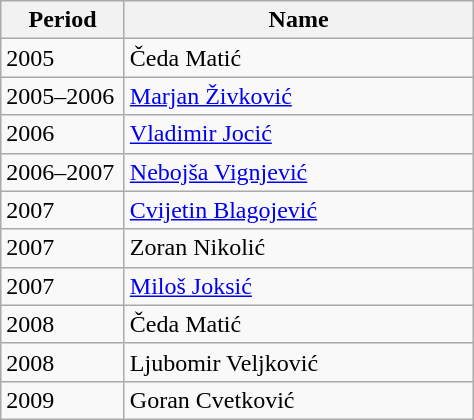<table class=wikitable style="display:inline-table;">
<tr>
<th width="75">Period</th>
<th width="225">Name</th>
</tr>
<tr>
<td>2005</td>
<td> Čeda Matić</td>
</tr>
<tr>
<td>2005–2006</td>
<td> <a href='#'>Marjan Živković</a></td>
</tr>
<tr>
<td>2006</td>
<td> <a href='#'>Vladimir Jocić</a></td>
</tr>
<tr>
<td>2006–2007</td>
<td> <a href='#'>Nebojša Vignjević</a></td>
</tr>
<tr>
<td>2007</td>
<td> <a href='#'>Cvijetin Blagojević</a></td>
</tr>
<tr>
<td>2007</td>
<td> Zoran Nikolić</td>
</tr>
<tr>
<td>2007</td>
<td> <a href='#'>Miloš Joksić</a></td>
</tr>
<tr>
<td>2008</td>
<td> Čeda Matić</td>
</tr>
<tr>
<td>2008</td>
<td> Ljubomir Veljković</td>
</tr>
<tr>
<td>2009</td>
<td> Goran Cvetković</td>
</tr>
</table>
